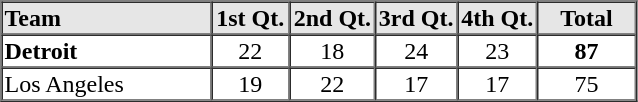<table border=1 cellspacing=0 width=425 style="margin-left:3em;">
<tr style="text-align:center; background-color:#e6e6e6;">
<th align=left width=16%>Team</th>
<th width=6%>1st Qt.</th>
<th width=6%>2nd Qt.</th>
<th width=6%>3rd Qt.</th>
<th width=6%>4th Qt.</th>
<th width=6%>Total</th>
</tr>
<tr style="text-align:center;">
<td align=left><strong>Detroit</strong></td>
<td>22</td>
<td>18</td>
<td>24</td>
<td>23</td>
<td><strong>87</strong></td>
</tr>
<tr style="text-align:center;">
<td align=left>Los Angeles</td>
<td>19</td>
<td>22</td>
<td>17</td>
<td>17</td>
<td>75</td>
</tr>
<tr style="text-align:center;">
</tr>
</table>
